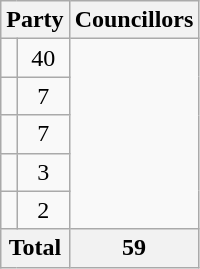<table class="wikitable">
<tr>
<th colspan=2>Party</th>
<th>Councillors</th>
</tr>
<tr>
<td></td>
<td align=center>40</td>
</tr>
<tr>
<td></td>
<td align=center>7</td>
</tr>
<tr>
<td></td>
<td align=center>7</td>
</tr>
<tr>
<td></td>
<td align=center>3</td>
</tr>
<tr>
<td></td>
<td align=center>2</td>
</tr>
<tr>
<th colspan=2>Total</th>
<th align=center>59</th>
</tr>
</table>
